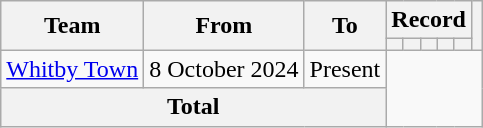<table class="wikitable" style="text-align:center">
<tr>
<th rowspan="2">Team</th>
<th rowspan="2">From</th>
<th rowspan="2">To</th>
<th colspan="5">Record</th>
<th rowspan="2"></th>
</tr>
<tr>
<th></th>
<th></th>
<th></th>
<th></th>
<th></th>
</tr>
<tr>
<td align="left"><a href='#'>Whitby Town</a></td>
<td align="left">8 October 2024</td>
<td align="left">Present<br></td>
</tr>
<tr>
<th colspan="3">Total<br></th>
</tr>
</table>
